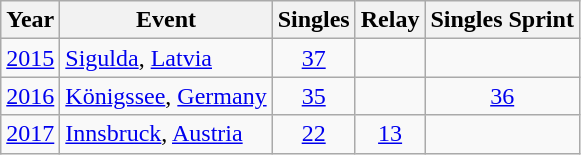<table class="wikitable sortable" style="text-align:center;">
<tr>
<th>Year</th>
<th>Event</th>
<th>Singles</th>
<th>Relay</th>
<th>Singles Sprint</th>
</tr>
<tr>
<td><a href='#'>2015</a></td>
<td style="text-align:left;"> <a href='#'>Sigulda</a>, <a href='#'>Latvia</a></td>
<td><a href='#'>37</a></td>
<td></td>
<td></td>
</tr>
<tr>
<td><a href='#'>2016</a></td>
<td style="text-align:left;"> <a href='#'>Königssee</a>, <a href='#'>Germany</a></td>
<td><a href='#'>35</a></td>
<td></td>
<td><a href='#'>36</a></td>
</tr>
<tr>
<td><a href='#'>2017</a></td>
<td style="text-align:left;"> <a href='#'>Innsbruck</a>, <a href='#'>Austria</a></td>
<td><a href='#'>22</a></td>
<td><a href='#'>13</a></td>
<td></td>
</tr>
</table>
